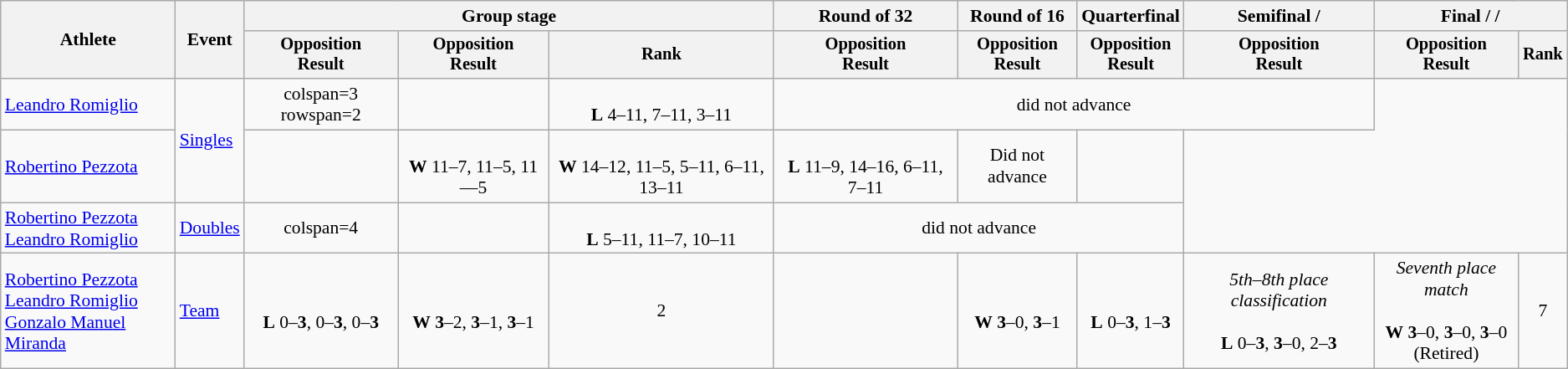<table class="wikitable" style="font-size:90%;text-align:center">
<tr>
<th rowspan=2>Athlete</th>
<th rowspan=2>Event</th>
<th colspan=3>Group stage</th>
<th>Round of 32</th>
<th>Round of 16</th>
<th>Quarterfinal</th>
<th>Semifinal / </th>
<th colspan=2>Final /  / </th>
</tr>
<tr style=font-size:95%>
<th>Opposition<br>Result</th>
<th>Opposition<br>Result</th>
<th>Rank</th>
<th>Opposition<br>Result</th>
<th>Opposition<br>Result</th>
<th>Opposition<br>Result</th>
<th>Opposition<br>Result</th>
<th>Opposition<br>Result</th>
<th>Rank</th>
</tr>
<tr>
<td style="text-align:left"><a href='#'>Leandro Romiglio</a></td>
<td style="text-align:left" rowspan=2><a href='#'>Singles</a></td>
<td>colspan=3 rowspan=2 </td>
<td></td>
<td><br><strong>L</strong> 4–11, 7–11, 3–11</td>
<td colspan=4>did not advance</td>
</tr>
<tr>
<td style="text-align:left"><a href='#'>Robertino Pezzota</a></td>
<td></td>
<td><br><strong>W</strong> 11–7, 11–5, 11—5</td>
<td><br><strong>W</strong> 14–12, 11–5, 5–11, 6–11, 13–11</td>
<td><br><strong>L</strong> 11–9, 14–16, 6–11, 7–11</td>
<td>Did not advance</td>
<td></td>
</tr>
<tr>
<td style="text-align:left"><a href='#'>Robertino Pezzota</a><br><a href='#'>Leandro Romiglio</a></td>
<td style="text-align:left"><a href='#'>Doubles</a></td>
<td>colspan=4 </td>
<td></td>
<td><br><strong>L</strong> 5–11, 11–7, 10–11</td>
<td colspan=3>did not advance</td>
</tr>
<tr>
<td style="text-align:left"><a href='#'>Robertino Pezzota</a><br><a href='#'>Leandro Romiglio</a><br><a href='#'>Gonzalo Manuel Miranda</a></td>
<td style="text-align:left"><a href='#'>Team</a></td>
<td><br><strong>L</strong> 0–<strong>3</strong>, 0–<strong>3</strong>, 0–<strong>3</strong></td>
<td><br><strong>W</strong> <strong>3</strong>–2, <strong>3</strong>–1, <strong>3</strong>–1</td>
<td>2</td>
<td></td>
<td><br><strong>W</strong> <strong>3</strong>–0, <strong>3</strong>–1</td>
<td><br><strong>L</strong> 0–<strong>3</strong>, 1–<strong>3</strong></td>
<td><em>5th–8th place classification</em><br><br><strong>L</strong> 0–<strong>3</strong>, <strong>3</strong>–0, 2–<strong>3</strong></td>
<td><em>Seventh place match</em><br><br><strong>W</strong> <strong>3</strong>–0, <strong>3</strong>–0, <strong>3</strong>–0<br>(Retired)</td>
<td>7</td>
</tr>
</table>
